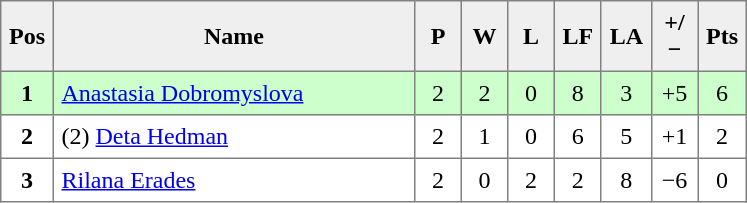<table style=border-collapse:collapse border=1 cellspacing=0 cellpadding=5>
<tr align=center bgcolor=#efefef>
<th width=20>Pos</th>
<th width=230>Name</th>
<th width=20>P</th>
<th width=20>W</th>
<th width=20>L</th>
<th width=20>LF</th>
<th width=20>LA</th>
<th width=20>+/−</th>
<th width=20>Pts</th>
</tr>
<tr align=center style="background: #ccffcc;">
<td><strong>1</strong></td>
<td align="left"> <a href='#'>Anastasia Dobromyslova</a></td>
<td>2</td>
<td>2</td>
<td>0</td>
<td>8</td>
<td>3</td>
<td>+5</td>
<td>6</td>
</tr>
<tr align=center>
<td><strong>2</strong></td>
<td align="left"> (2) <a href='#'>Deta Hedman</a></td>
<td>2</td>
<td>1</td>
<td>0</td>
<td>6</td>
<td>5</td>
<td>+1</td>
<td>2</td>
</tr>
<tr align=center>
<td><strong>3</strong></td>
<td align="left"> <a href='#'>Rilana Erades</a></td>
<td>2</td>
<td>0</td>
<td>2</td>
<td>2</td>
<td>8</td>
<td>−6</td>
<td>0</td>
</tr>
</table>
